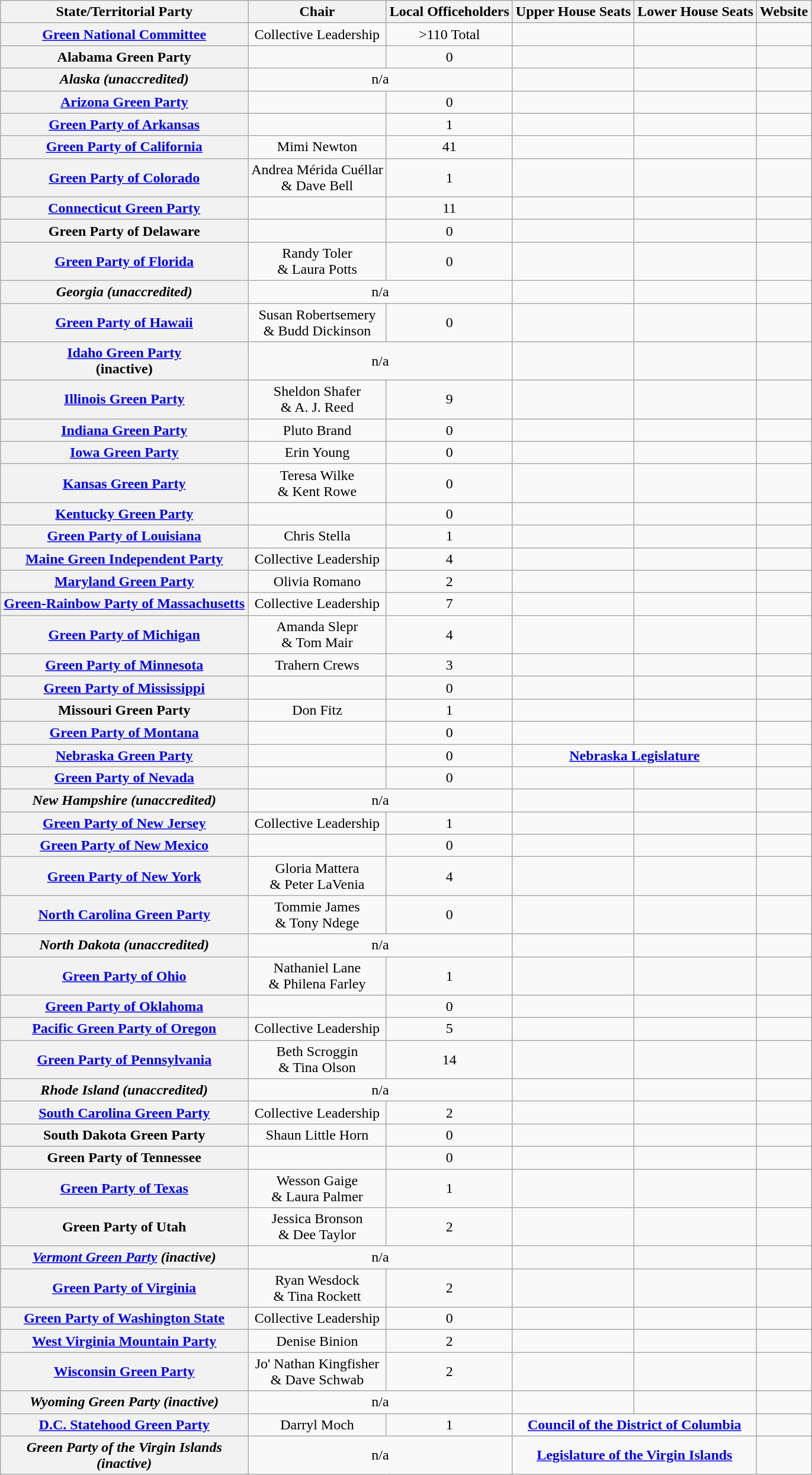<table class="wikitable sortable plainrowheaders" style="text-align:center;">
<tr>
<th scope="col">State/Territorial Party</th>
<th scope="col">Chair</th>
<th scope="col">Local Officeholders</th>
<th scope="col">Upper House Seats</th>
<th scope="col">Lower House Seats</th>
<th scope="col">Website</th>
</tr>
<tr>
<th scope="row"><a href='#'>Green National Committee</a></th>
<td>Collective Leadership</td>
<td>>110 Total</td>
<td></td>
<td></td>
<td></td>
</tr>
<tr>
<th scope="row">Alabama Green Party</th>
<td></td>
<td>0</td>
<td></td>
<td></td>
<td></td>
</tr>
<tr>
<th scope="row"><em>Alaska (unaccredited)</em></th>
<td colspan="2">n/a</td>
<td></td>
<td></td>
<td></td>
</tr>
<tr>
<th scope="row"><a href='#'>Arizona Green Party</a></th>
<td></td>
<td>0</td>
<td></td>
<td></td>
<td></td>
</tr>
<tr>
<th scope="row"><a href='#'>Green Party of Arkansas</a></th>
<td></td>
<td>1</td>
<td></td>
<td></td>
<td></td>
</tr>
<tr>
<th scope="row"><a href='#'>Green Party of California</a></th>
<td>Mimi Newton</td>
<td>41</td>
<td></td>
<td></td>
<td></td>
</tr>
<tr>
<th scope="row"><a href='#'>Green Party of Colorado</a></th>
<td>Andrea Mérida Cuéllar<br>& Dave Bell</td>
<td>1</td>
<td></td>
<td></td>
<td></td>
</tr>
<tr>
<th scope="row"><a href='#'>Connecticut Green Party</a></th>
<td></td>
<td>11</td>
<td></td>
<td></td>
<td></td>
</tr>
<tr>
<th scope="row">Green Party of Delaware</th>
<td></td>
<td>0</td>
<td></td>
<td></td>
<td></td>
</tr>
<tr>
<th scope="row"><a href='#'>Green Party of Florida</a></th>
<td>Randy Toler<br>& Laura Potts</td>
<td>0</td>
<td></td>
<td></td>
<td></td>
</tr>
<tr>
<th scope="row"><em>Georgia (unaccredited)</em></th>
<td colspan="2">n/a</td>
<td></td>
<td></td>
<td></td>
</tr>
<tr>
<th scope="row"><a href='#'>Green Party of Hawaii</a></th>
<td>Susan Robertsemery<br>& Budd Dickinson</td>
<td>0</td>
<td></td>
<td></td>
<td></td>
</tr>
<tr>
<th scope="row"><a href='#'>Idaho Green Party</a><br>(inactive)</th>
<td colspan="2">n/a</td>
<td></td>
<td></td>
<td></td>
</tr>
<tr>
<th scope="row"><a href='#'>Illinois Green Party</a></th>
<td>Sheldon Shafer<br>& A. J. Reed</td>
<td>9</td>
<td></td>
<td></td>
<td></td>
</tr>
<tr>
<th scope="row"><a href='#'>Indiana Green Party</a></th>
<td>Pluto Brand</td>
<td>0</td>
<td></td>
<td></td>
<td></td>
</tr>
<tr>
<th scope="row"><a href='#'>Iowa Green Party</a></th>
<td>Erin Young</td>
<td>0</td>
<td></td>
<td></td>
<td></td>
</tr>
<tr>
<th scope="row"><a href='#'>Kansas Green Party</a></th>
<td>Teresa Wilke<br>& Kent Rowe</td>
<td>0</td>
<td></td>
<td></td>
<td></td>
</tr>
<tr>
<th scope="row"><a href='#'>Kentucky Green Party</a></th>
<td></td>
<td>0</td>
<td></td>
<td></td>
<td></td>
</tr>
<tr>
<th scope="row"><a href='#'>Green Party of Louisiana</a></th>
<td>Chris Stella</td>
<td>1</td>
<td></td>
<td></td>
<td></td>
</tr>
<tr>
<th scope="row"><a href='#'>Maine Green Independent Party</a></th>
<td>Collective Leadership</td>
<td>4</td>
<td></td>
<td></td>
<td></td>
</tr>
<tr>
<th scope="row"><a href='#'>Maryland Green Party</a></th>
<td>Olivia Romano</td>
<td>2</td>
<td></td>
<td></td>
<td></td>
</tr>
<tr>
<th scope="row"><a href='#'>Green-Rainbow Party of Massachusetts</a></th>
<td>Collective Leadership</td>
<td>7</td>
<td></td>
<td></td>
<td></td>
</tr>
<tr>
<th scope="row"><a href='#'>Green Party of Michigan</a></th>
<td>Amanda Slepr<br>& Tom Mair</td>
<td>4</td>
<td></td>
<td></td>
<td></td>
</tr>
<tr>
<th scope="row"><a href='#'>Green Party of Minnesota</a></th>
<td>Trahern Crews</td>
<td>3</td>
<td></td>
<td></td>
<td></td>
</tr>
<tr>
<th scope="row"><a href='#'>Green Party of Mississippi</a></th>
<td></td>
<td>0</td>
<td></td>
<td></td>
<td></td>
</tr>
<tr>
<th scope="row">Missouri Green Party</th>
<td>Don Fitz</td>
<td>1</td>
<td></td>
<td></td>
<td></td>
</tr>
<tr>
<th scope="row"><a href='#'>Green Party of Montana</a></th>
<td></td>
<td>0</td>
<td></td>
<td></td>
<td></td>
</tr>
<tr>
<th scope="row"><a href='#'>Nebraska Green Party</a></th>
<td></td>
<td>0</td>
<td colspan="2"><strong><a href='#'>Nebraska Legislature</a></strong><br></td>
<td></td>
</tr>
<tr>
<th scope="row"><a href='#'>Green Party of Nevada</a></th>
<td></td>
<td>0</td>
<td></td>
<td></td>
<td></td>
</tr>
<tr>
<th scope="row"><em>New Hampshire (unaccredited)</em></th>
<td colspan="2">n/a</td>
<td></td>
<td></td>
<td></td>
</tr>
<tr>
<th scope="row"><a href='#'>Green Party of New Jersey</a></th>
<td>Collective Leadership</td>
<td>1</td>
<td></td>
<td></td>
<td></td>
</tr>
<tr>
<th scope="row"><a href='#'>Green Party of New Mexico</a></th>
<td></td>
<td>0</td>
<td></td>
<td></td>
<td></td>
</tr>
<tr>
<th scope="row"><a href='#'>Green Party of New York</a></th>
<td>Gloria Mattera<br>& Peter LaVenia</td>
<td>4</td>
<td></td>
<td></td>
<td></td>
</tr>
<tr>
<th scope="row"><a href='#'>North Carolina Green Party</a></th>
<td>Tommie James<br>& Tony Ndege</td>
<td>0</td>
<td></td>
<td></td>
<td></td>
</tr>
<tr>
<th scope="row"><em>North Dakota (unaccredited)</em></th>
<td colspan="2">n/a</td>
<td></td>
<td></td>
<td></td>
</tr>
<tr>
<th scope="row"><a href='#'>Green Party of Ohio</a></th>
<td>Nathaniel Lane<br>& Philena Farley</td>
<td>1</td>
<td></td>
<td></td>
<td></td>
</tr>
<tr>
<th scope="row"><a href='#'>Green Party of Oklahoma</a></th>
<td></td>
<td>0</td>
<td></td>
<td></td>
<td></td>
</tr>
<tr>
<th scope="row"><a href='#'>Pacific Green Party of Oregon</a></th>
<td>Collective Leadership</td>
<td>5</td>
<td></td>
<td></td>
<td></td>
</tr>
<tr>
<th scope="row"><a href='#'>Green Party of Pennsylvania</a></th>
<td>Beth Scroggin<br>& Tina Olson</td>
<td>14</td>
<td></td>
<td></td>
<td></td>
</tr>
<tr>
<th scope="row"><em>Rhode Island (unaccredited)</em></th>
<td colspan="2">n/a</td>
<td></td>
<td></td>
<td></td>
</tr>
<tr>
<th scope="row"><a href='#'>South Carolina Green Party</a></th>
<td>Collective Leadership</td>
<td>2</td>
<td></td>
<td></td>
<td></td>
</tr>
<tr>
<th scope="row">South Dakota Green Party</th>
<td>Shaun Little Horn</td>
<td>0</td>
<td></td>
<td></td>
<td></td>
</tr>
<tr>
<th scope="row">Green Party of Tennessee</th>
<td></td>
<td>0</td>
<td></td>
<td></td>
<td></td>
</tr>
<tr>
<th scope="row"><a href='#'>Green Party of Texas</a></th>
<td>Wesson Gaige<br>& Laura Palmer</td>
<td>1</td>
<td></td>
<td></td>
<td></td>
</tr>
<tr>
<th scope="row">Green Party of Utah</th>
<td>Jessica Bronson<br>& Dee Taylor</td>
<td>2</td>
<td></td>
<td></td>
<td></td>
</tr>
<tr>
<th scope="row"><em><a href='#'>Vermont Green Party</a> (inactive)</em></th>
<td colspan="2">n/a</td>
<td></td>
<td></td>
<td></td>
</tr>
<tr>
<th scope="row"><a href='#'>Green Party of Virginia</a></th>
<td>Ryan Wesdock<br>& Tina Rockett</td>
<td>2</td>
<td></td>
<td></td>
<td></td>
</tr>
<tr>
<th scope="row"><a href='#'>Green Party of Washington State</a></th>
<td>Collective Leadership</td>
<td>0</td>
<td></td>
<td></td>
<td></td>
</tr>
<tr>
<th scope="row"><a href='#'>West Virginia Mountain Party</a></th>
<td>Denise Binion</td>
<td>2</td>
<td></td>
<td></td>
<td></td>
</tr>
<tr>
<th scope="row"><a href='#'>Wisconsin Green Party</a></th>
<td>Jo' Nathan Kingfisher<br>& Dave Schwab</td>
<td>2</td>
<td></td>
<td></td>
<td></td>
</tr>
<tr>
<th scope="row"><em>Wyoming Green Party (inactive)</em></th>
<td colspan="2">n/a</td>
<td></td>
<td></td>
<td></td>
</tr>
<tr>
<th scope="row"><a href='#'>D.C. Statehood Green Party</a></th>
<td>Darryl Moch</td>
<td>1</td>
<td colspan="2"><strong><a href='#'>Council of the District of Columbia</a></strong><br></td>
<td></td>
</tr>
<tr>
<th scope="row"><em>Green Party of the Virgin Islands<br>(inactive)</em></th>
<td colspan="2">n/a</td>
<td colspan="2"><strong><a href='#'>Legislature of the Virgin Islands</a></strong><br></td>
<td></td>
</tr>
</table>
